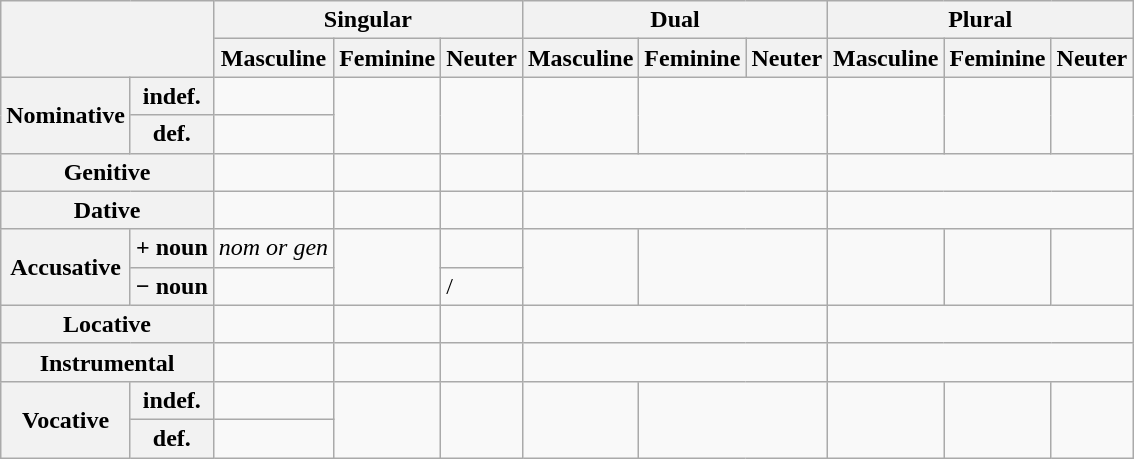<table class="wikitable">
<tr>
<th colspan="2" rowspan="2"></th>
<th colspan="3">Singular</th>
<th colspan="3">Dual</th>
<th colspan="3">Plural</th>
</tr>
<tr>
<th>Masculine</th>
<th>Feminine</th>
<th>Neuter</th>
<th>Masculine</th>
<th>Feminine</th>
<th>Neuter</th>
<th>Masculine</th>
<th>Feminine</th>
<th>Neuter</th>
</tr>
<tr>
<th rowspan="2">Nominative</th>
<th>indef.</th>
<td></td>
<td rowspan="2"></td>
<td rowspan="2"></td>
<td rowspan="2"></td>
<td colspan="2" rowspan="2"></td>
<td rowspan="2"></td>
<td rowspan="2"></td>
<td rowspan="2"></td>
</tr>
<tr>
<th>def.</th>
<td></td>
</tr>
<tr>
<th colspan="2">Genitive</th>
<td></td>
<td></td>
<td></td>
<td colspan="3"></td>
<td colspan="3"></td>
</tr>
<tr>
<th colspan="2">Dative</th>
<td></td>
<td></td>
<td></td>
<td colspan="3"></td>
<td colspan="3"></td>
</tr>
<tr>
<th rowspan="2">Accusative</th>
<th>+ noun</th>
<td><em>nom or gen</em></td>
<td rowspan="2"></td>
<td></td>
<td rowspan="2"></td>
<td colspan="2" rowspan="2"></td>
<td rowspan="2"></td>
<td rowspan="2"></td>
<td rowspan="2"></td>
</tr>
<tr>
<th>− noun</th>
<td></td>
<td> /<br></td>
</tr>
<tr>
<th colspan="2">Locative</th>
<td></td>
<td></td>
<td></td>
<td colspan="3"></td>
<td colspan="3"></td>
</tr>
<tr>
<th colspan="2">Instrumental</th>
<td></td>
<td></td>
<td></td>
<td colspan="3"></td>
<td colspan="3"></td>
</tr>
<tr>
<th rowspan="2">Vocative</th>
<th>indef.</th>
<td></td>
<td rowspan="2"></td>
<td rowspan="2"></td>
<td rowspan="2"></td>
<td colspan="2" rowspan="2"></td>
<td rowspan="2"></td>
<td rowspan="2"></td>
<td rowspan="2"></td>
</tr>
<tr>
<th>def.</th>
<td></td>
</tr>
</table>
